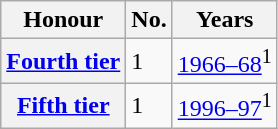<table class="wikitable plainrowheaders">
<tr>
<th scope=col>Honour</th>
<th scope=col>No.</th>
<th scope=col>Years</th>
</tr>
<tr>
<th scope=row><a href='#'>Fourth tier</a></th>
<td>1</td>
<td><a href='#'>1966–68</a><sup>1</sup></td>
</tr>
<tr>
<th scope=row><a href='#'>Fifth tier</a></th>
<td>1</td>
<td><a href='#'>1996–97</a><sup>1</sup></td>
</tr>
</table>
